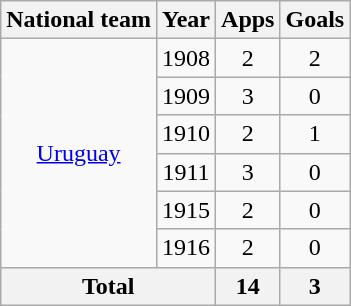<table class="wikitable" style="text-align:center">
<tr>
<th>National team</th>
<th>Year</th>
<th>Apps</th>
<th>Goals</th>
</tr>
<tr>
<td rowspan="6"><a href='#'>Uruguay</a></td>
<td>1908</td>
<td>2</td>
<td>2</td>
</tr>
<tr>
<td>1909</td>
<td>3</td>
<td>0</td>
</tr>
<tr>
<td>1910</td>
<td>2</td>
<td>1</td>
</tr>
<tr>
<td>1911</td>
<td>3</td>
<td>0</td>
</tr>
<tr>
<td>1915</td>
<td>2</td>
<td>0</td>
</tr>
<tr>
<td>1916</td>
<td>2</td>
<td>0</td>
</tr>
<tr>
<th colspan=2>Total</th>
<th>14</th>
<th>3</th>
</tr>
</table>
